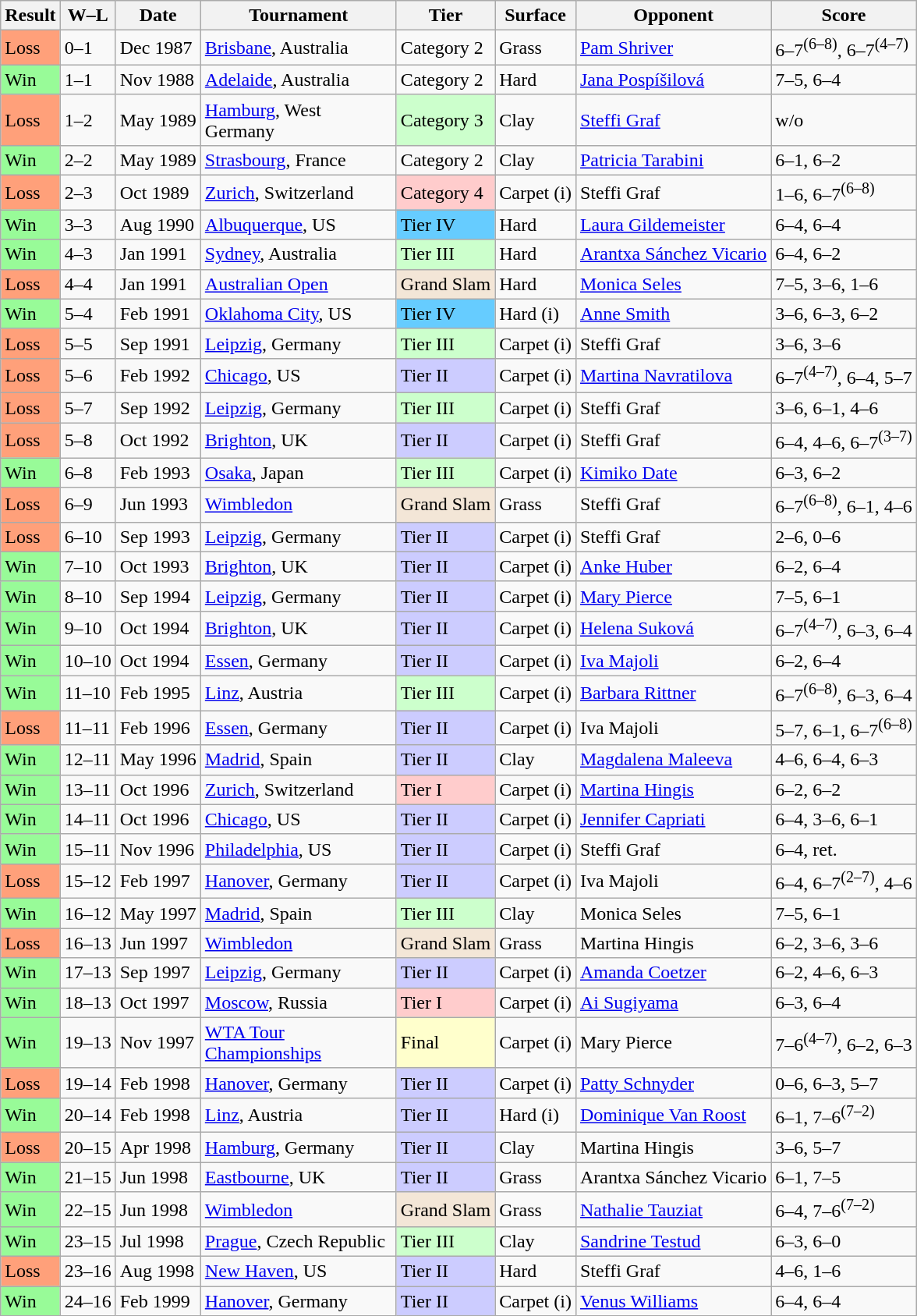<table class="sortable wikitable">
<tr>
<th>Result</th>
<th class=unsortable>W–L</th>
<th>Date</th>
<th style="width:160px">Tournament</th>
<th>Tier</th>
<th>Surface</th>
<th>Opponent</th>
<th class=unsortable>Score</th>
</tr>
<tr>
<td style="background:#ffa07a;">Loss</td>
<td>0–1</td>
<td>Dec 1987</td>
<td><a href='#'>Brisbane</a>, Australia</td>
<td>Category 2</td>
<td>Grass</td>
<td> <a href='#'>Pam Shriver</a></td>
<td>6–7<sup>(6–8)</sup>, 6–7<sup>(4–7)</sup></td>
</tr>
<tr>
<td style="background:#98fb98;">Win</td>
<td>1–1</td>
<td>Nov 1988</td>
<td><a href='#'>Adelaide</a>, Australia</td>
<td>Category 2</td>
<td>Hard</td>
<td> <a href='#'>Jana Pospíšilová</a></td>
<td>7–5, 6–4</td>
</tr>
<tr>
<td style="background:#ffa07a;">Loss</td>
<td>1–2</td>
<td>May 1989</td>
<td><a href='#'>Hamburg</a>, West Germany</td>
<td style="background:#ccffcc;">Category 3</td>
<td>Clay</td>
<td> <a href='#'>Steffi Graf</a></td>
<td>w/o</td>
</tr>
<tr>
<td style="background:#98fb98;">Win</td>
<td>2–2</td>
<td>May 1989</td>
<td><a href='#'>Strasbourg</a>, France</td>
<td>Category 2</td>
<td>Clay</td>
<td> <a href='#'>Patricia Tarabini</a></td>
<td>6–1, 6–2</td>
</tr>
<tr>
<td style="background:#ffa07a;">Loss</td>
<td>2–3</td>
<td>Oct 1989</td>
<td><a href='#'>Zurich</a>, Switzerland</td>
<td style="background:#ffcccc;">Category 4</td>
<td>Carpet (i)</td>
<td> Steffi Graf</td>
<td>1–6, 6–7<sup>(6–8)</sup></td>
</tr>
<tr>
<td style="background:#98fb98;">Win</td>
<td>3–3</td>
<td>Aug 1990</td>
<td><a href='#'>Albuquerque</a>, US</td>
<td style="background:#66ccff;">Tier IV</td>
<td>Hard</td>
<td> <a href='#'>Laura Gildemeister</a></td>
<td>6–4, 6–4</td>
</tr>
<tr>
<td style="background:#98fb98;">Win</td>
<td>4–3</td>
<td>Jan 1991</td>
<td><a href='#'>Sydney</a>, Australia</td>
<td style="background:#ccffcc;">Tier III</td>
<td>Hard</td>
<td> <a href='#'>Arantxa Sánchez Vicario</a></td>
<td>6–4, 6–2</td>
</tr>
<tr>
<td style="background:#ffa07a;">Loss</td>
<td>4–4</td>
<td>Jan 1991</td>
<td><a href='#'>Australian Open</a></td>
<td style="background:#f3e6d7;">Grand Slam</td>
<td>Hard</td>
<td> <a href='#'>Monica Seles</a></td>
<td>7–5, 3–6, 1–6</td>
</tr>
<tr>
<td style="background:#98fb98;">Win</td>
<td>5–4</td>
<td>Feb 1991</td>
<td><a href='#'>Oklahoma City</a>, US</td>
<td style="background:#66ccff;">Tier IV</td>
<td>Hard (i)</td>
<td> <a href='#'>Anne Smith</a></td>
<td>3–6, 6–3, 6–2</td>
</tr>
<tr>
<td style="background:#ffa07a;">Loss</td>
<td>5–5</td>
<td>Sep 1991</td>
<td><a href='#'>Leipzig</a>, Germany</td>
<td style="background:#ccffcc;">Tier III</td>
<td>Carpet (i)</td>
<td> Steffi Graf</td>
<td>3–6, 3–6</td>
</tr>
<tr>
<td style="background:#ffa07a;">Loss</td>
<td>5–6</td>
<td>Feb 1992</td>
<td><a href='#'>Chicago</a>, US</td>
<td style="background:#ccccff;">Tier II</td>
<td>Carpet (i)</td>
<td> <a href='#'>Martina Navratilova</a></td>
<td>6–7<sup>(4–7)</sup>, 6–4, 5–7</td>
</tr>
<tr>
<td style="background:#ffa07a;">Loss</td>
<td>5–7</td>
<td>Sep 1992</td>
<td><a href='#'>Leipzig</a>, Germany</td>
<td style="background:#ccffcc;">Tier III</td>
<td>Carpet (i)</td>
<td> Steffi Graf</td>
<td>3–6, 6–1, 4–6</td>
</tr>
<tr>
<td style="background:#ffa07a;">Loss</td>
<td>5–8</td>
<td>Oct 1992</td>
<td><a href='#'>Brighton</a>, UK</td>
<td style="background:#ccccff;">Tier II</td>
<td>Carpet (i)</td>
<td> Steffi Graf</td>
<td>6–4, 4–6, 6–7<sup>(3–7)</sup></td>
</tr>
<tr>
<td style="background:#98fb98;">Win</td>
<td>6–8</td>
<td>Feb 1993</td>
<td><a href='#'>Osaka</a>, Japan</td>
<td style="background:#ccffcc;">Tier III</td>
<td>Carpet (i)</td>
<td> <a href='#'>Kimiko Date</a></td>
<td>6–3, 6–2</td>
</tr>
<tr>
<td style="background:#ffa07a;">Loss</td>
<td>6–9</td>
<td>Jun 1993</td>
<td><a href='#'>Wimbledon</a></td>
<td style="background:#f3e6d7;">Grand Slam</td>
<td>Grass</td>
<td> Steffi Graf</td>
<td>6–7<sup>(6–8)</sup>, 6–1, 4–6</td>
</tr>
<tr>
<td style="background:#ffa07a;">Loss</td>
<td>6–10</td>
<td>Sep 1993</td>
<td><a href='#'>Leipzig</a>, Germany</td>
<td style="background:#ccccff;">Tier II</td>
<td>Carpet (i)</td>
<td> Steffi Graf</td>
<td>2–6, 0–6</td>
</tr>
<tr>
<td style="background:#98fb98;">Win</td>
<td>7–10</td>
<td>Oct 1993</td>
<td><a href='#'>Brighton</a>, UK</td>
<td style="background:#ccccff;">Tier II</td>
<td>Carpet (i)</td>
<td> <a href='#'>Anke Huber</a></td>
<td>6–2, 6–4</td>
</tr>
<tr>
<td style="background:#98fb98;">Win</td>
<td>8–10</td>
<td>Sep 1994</td>
<td><a href='#'>Leipzig</a>, Germany</td>
<td style="background:#ccccff;">Tier II</td>
<td>Carpet (i)</td>
<td> <a href='#'>Mary Pierce</a></td>
<td>7–5, 6–1</td>
</tr>
<tr>
<td style="background:#98fb98;">Win</td>
<td>9–10</td>
<td>Oct 1994</td>
<td><a href='#'>Brighton</a>, UK</td>
<td style="background:#ccccff;">Tier II</td>
<td>Carpet (i)</td>
<td> <a href='#'>Helena Suková</a></td>
<td>6–7<sup>(4–7)</sup>, 6–3, 6–4</td>
</tr>
<tr>
<td style="background:#98fb98;">Win</td>
<td>10–10</td>
<td>Oct 1994</td>
<td><a href='#'>Essen</a>, Germany</td>
<td style="background:#ccccff;">Tier II</td>
<td>Carpet (i)</td>
<td> <a href='#'>Iva Majoli</a></td>
<td>6–2, 6–4</td>
</tr>
<tr>
<td style="background:#98fb98;">Win</td>
<td>11–10</td>
<td>Feb 1995</td>
<td><a href='#'>Linz</a>, Austria</td>
<td style="background:#ccffcc;">Tier III</td>
<td>Carpet (i)</td>
<td> <a href='#'>Barbara Rittner</a></td>
<td>6–7<sup>(6–8)</sup>, 6–3, 6–4</td>
</tr>
<tr>
<td style="background:#ffa07a;">Loss</td>
<td>11–11</td>
<td>Feb 1996</td>
<td><a href='#'>Essen</a>, Germany</td>
<td style="background:#ccccff;">Tier II</td>
<td>Carpet (i)</td>
<td> Iva Majoli</td>
<td>5–7, 6–1, 6–7<sup>(6–8)</sup></td>
</tr>
<tr>
<td style="background:#98fb98;">Win</td>
<td>12–11</td>
<td>May 1996</td>
<td><a href='#'>Madrid</a>, Spain</td>
<td style="background:#ccccff;">Tier II</td>
<td>Clay</td>
<td> <a href='#'>Magdalena Maleeva</a></td>
<td>4–6, 6–4, 6–3</td>
</tr>
<tr>
<td style="background:#98fb98;">Win</td>
<td>13–11</td>
<td>Oct 1996</td>
<td><a href='#'>Zurich</a>, Switzerland</td>
<td style="background:#ffcccc;">Tier I</td>
<td>Carpet (i)</td>
<td> <a href='#'>Martina Hingis</a></td>
<td>6–2, 6–2</td>
</tr>
<tr>
<td style="background:#98fb98;">Win</td>
<td>14–11</td>
<td>Oct 1996</td>
<td><a href='#'>Chicago</a>, US</td>
<td style="background:#ccccff;">Tier II</td>
<td>Carpet (i)</td>
<td> <a href='#'>Jennifer Capriati</a></td>
<td>6–4, 3–6, 6–1</td>
</tr>
<tr>
<td style="background:#98fb98;">Win</td>
<td>15–11</td>
<td>Nov 1996</td>
<td><a href='#'>Philadelphia</a>, US</td>
<td style="background:#ccccff;">Tier II</td>
<td>Carpet (i)</td>
<td> Steffi Graf</td>
<td>6–4, ret.</td>
</tr>
<tr>
<td style="background:#ffa07a;">Loss</td>
<td>15–12</td>
<td>Feb 1997</td>
<td><a href='#'>Hanover</a>, Germany</td>
<td style="background:#ccccff;">Tier II</td>
<td>Carpet (i)</td>
<td> Iva Majoli</td>
<td>6–4, 6–7<sup>(2–7)</sup>, 4–6</td>
</tr>
<tr>
<td style="background:#98fb98;">Win</td>
<td>16–12</td>
<td>May 1997</td>
<td><a href='#'>Madrid</a>, Spain</td>
<td style="background:#ccffcc;">Tier III</td>
<td>Clay</td>
<td> Monica Seles</td>
<td>7–5, 6–1</td>
</tr>
<tr>
<td style="background:#ffa07a;">Loss</td>
<td>16–13</td>
<td>Jun 1997</td>
<td><a href='#'>Wimbledon</a></td>
<td style="background:#f3e6d7;">Grand Slam</td>
<td>Grass</td>
<td> Martina Hingis</td>
<td>6–2, 3–6, 3–6</td>
</tr>
<tr>
<td style="background:#98fb98;">Win</td>
<td>17–13</td>
<td>Sep 1997</td>
<td><a href='#'>Leipzig</a>, Germany</td>
<td style="background:#ccccff;">Tier II</td>
<td>Carpet (i)</td>
<td> <a href='#'>Amanda Coetzer</a></td>
<td>6–2, 4–6, 6–3</td>
</tr>
<tr>
<td style="background:#98fb98;">Win</td>
<td>18–13</td>
<td>Oct 1997</td>
<td><a href='#'>Moscow</a>, Russia</td>
<td style="background:#ffcccc;">Tier I</td>
<td>Carpet (i)</td>
<td> <a href='#'>Ai Sugiyama</a></td>
<td>6–3, 6–4</td>
</tr>
<tr>
<td style="background:#98fb98;">Win</td>
<td>19–13</td>
<td>Nov 1997</td>
<td><a href='#'>WTA Tour Championships</a></td>
<td style="background:#ffffcc;">Final</td>
<td>Carpet (i)</td>
<td> Mary Pierce</td>
<td>7–6<sup>(4–7)</sup>, 6–2, 6–3</td>
</tr>
<tr>
<td style="background:#ffa07a;">Loss</td>
<td>19–14</td>
<td>Feb 1998</td>
<td><a href='#'>Hanover</a>, Germany</td>
<td style="background:#ccccff;">Tier II</td>
<td>Carpet (i)</td>
<td> <a href='#'>Patty Schnyder</a></td>
<td>0–6, 6–3, 5–7</td>
</tr>
<tr>
<td style="background:#98fb98;">Win</td>
<td>20–14</td>
<td>Feb 1998</td>
<td><a href='#'>Linz</a>, Austria</td>
<td style="background:#ccccff;">Tier II</td>
<td>Hard (i)</td>
<td> <a href='#'>Dominique Van Roost</a></td>
<td>6–1, 7–6<sup>(7–2)</sup></td>
</tr>
<tr>
<td style="background:#ffa07a;">Loss</td>
<td>20–15</td>
<td>Apr 1998</td>
<td><a href='#'>Hamburg</a>, Germany</td>
<td style="background:#ccccff;">Tier II</td>
<td>Clay</td>
<td> Martina Hingis</td>
<td>3–6, 5–7</td>
</tr>
<tr>
<td style="background:#98fb98;">Win</td>
<td>21–15</td>
<td>Jun 1998</td>
<td><a href='#'>Eastbourne</a>, UK</td>
<td style="background:#ccccff;">Tier II</td>
<td>Grass</td>
<td> Arantxa Sánchez Vicario</td>
<td>6–1, 7–5</td>
</tr>
<tr>
<td style="background:#98fb98;">Win</td>
<td>22–15</td>
<td>Jun 1998</td>
<td><a href='#'>Wimbledon</a></td>
<td style="background:#f3e6d7;">Grand Slam</td>
<td>Grass</td>
<td> <a href='#'>Nathalie Tauziat</a></td>
<td>6–4, 7–6<sup>(7–2)</sup></td>
</tr>
<tr>
<td style="background:#98fb98;">Win</td>
<td>23–15</td>
<td>Jul 1998</td>
<td><a href='#'>Prague</a>, Czech Republic</td>
<td style="background:#ccffcc;">Tier III</td>
<td>Clay</td>
<td> <a href='#'>Sandrine Testud</a></td>
<td>6–3, 6–0</td>
</tr>
<tr>
<td style="background:#ffa07a;">Loss</td>
<td>23–16</td>
<td>Aug 1998</td>
<td><a href='#'>New Haven</a>, US</td>
<td style="background:#ccccff;">Tier II</td>
<td>Hard</td>
<td> Steffi Graf</td>
<td>4–6, 1–6</td>
</tr>
<tr>
<td style="background:#98fb98;">Win</td>
<td>24–16</td>
<td>Feb 1999</td>
<td><a href='#'>Hanover</a>, Germany</td>
<td style="background:#ccccff;">Tier II</td>
<td>Carpet (i)</td>
<td> <a href='#'>Venus Williams</a></td>
<td>6–4, 6–4</td>
</tr>
</table>
